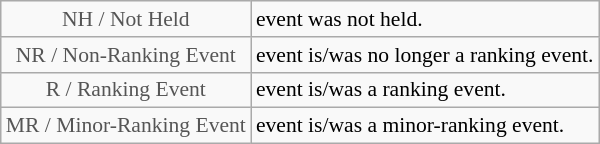<table class="wikitable" style="font-size:90%">
<tr>
<td style="text-align:center; color:#555555;" colspan="4">NH / Not Held</td>
<td>event was not held.</td>
</tr>
<tr>
<td style="text-align:center; color:#555555;" colspan="4">NR / Non-Ranking Event</td>
<td>event is/was no longer a ranking event.</td>
</tr>
<tr>
<td style="text-align:center; color:#555555;" colspan="4">R / Ranking Event</td>
<td>event is/was a ranking event.</td>
</tr>
<tr>
<td style="text-align:center; color:#555555;" colspan="4">MR / Minor-Ranking Event</td>
<td>event is/was a minor-ranking event.</td>
</tr>
</table>
